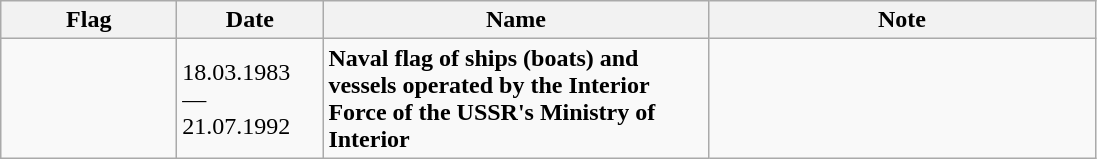<table class="wikitable">
<tr>
<th width="110">Flag</th>
<th width="90">Date</th>
<th width="250">Name</th>
<th width="250">Note</th>
</tr>
<tr>
<td></td>
<td>18.03.1983 — 21.07.1992</td>
<td><strong>Naval flag of ships (boats) and vessels operated by the Interior Force of the USSR's Ministry of Interior</strong></td>
<td></td>
</tr>
</table>
